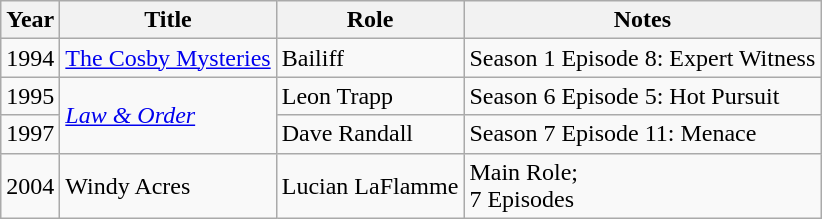<table class="wikitable sortable">
<tr>
<th>Year</th>
<th>Title</th>
<th>Role</th>
<th class="unsortable">Notes</th>
</tr>
<tr>
<td>1994</td>
<td><a href='#'>The Cosby Mysteries</a></td>
<td>Bailiff</td>
<td>Season 1 Episode 8: Expert Witness</td>
</tr>
<tr>
<td>1995</td>
<td rowspan=2><em><a href='#'>Law & Order</a></em></td>
<td>Leon Trapp</td>
<td>Season 6 Episode 5: Hot Pursuit</td>
</tr>
<tr>
<td>1997</td>
<td>Dave Randall</td>
<td>Season 7 Episode 11: Menace</td>
</tr>
<tr>
<td>2004</td>
<td>Windy Acres</td>
<td>Lucian LaFlamme</td>
<td>Main Role;<br>7 Episodes</td>
</tr>
</table>
